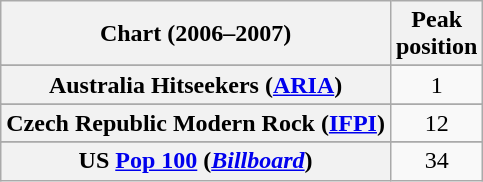<table class="wikitable sortable plainrowheaders" style="text-align:center">
<tr>
<th scope="col">Chart (2006–2007)</th>
<th scope="col">Peak<br>position</th>
</tr>
<tr>
</tr>
<tr>
<th scope="row">Australia Hitseekers (<a href='#'>ARIA</a>)</th>
<td>1</td>
</tr>
<tr>
</tr>
<tr>
<th scope="row">Czech Republic Modern Rock (<a href='#'>IFPI</a>)</th>
<td>12</td>
</tr>
<tr>
</tr>
<tr>
</tr>
<tr>
</tr>
<tr>
</tr>
<tr>
</tr>
<tr>
</tr>
<tr>
</tr>
<tr>
<th scope="row">US <a href='#'>Pop 100</a> (<em><a href='#'>Billboard</a></em>)</th>
<td>34</td>
</tr>
</table>
